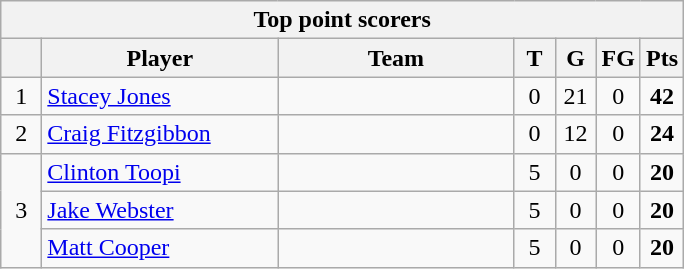<table class="wikitable" style="text-align:center;">
<tr>
<th colspan="10"><strong>Top point scorers</strong></th>
</tr>
<tr>
<th style="width:20px;" abbr="Position"></th>
<th width=150>Player</th>
<th width=150>Team</th>
<th style="width:20px;" abbr="Tries">T</th>
<th style="width:20px;" abbr="Goals">G</th>
<th style="width:20px;" abbr="Field goals">FG</th>
<th style="width:20px;" abbr="Points">Pts</th>
</tr>
<tr>
<td>1</td>
<td style="text-align:left;"><a href='#'>Stacey Jones</a></td>
<td></td>
<td>0</td>
<td>21</td>
<td>0</td>
<td><strong>42</strong></td>
</tr>
<tr>
<td>2</td>
<td style="text-align:left;"><a href='#'>Craig Fitzgibbon</a></td>
<td></td>
<td>0</td>
<td>12</td>
<td>0</td>
<td><strong>24</strong></td>
</tr>
<tr>
<td rowspan=3>3</td>
<td style="text-align:left;"><a href='#'>Clinton Toopi</a></td>
<td></td>
<td>5</td>
<td>0</td>
<td>0</td>
<td><strong>20</strong></td>
</tr>
<tr>
<td style="text-align:left;"><a href='#'>Jake Webster</a></td>
<td></td>
<td>5</td>
<td>0</td>
<td>0</td>
<td><strong>20</strong></td>
</tr>
<tr>
<td style="text-align:left;"><a href='#'>Matt Cooper</a></td>
<td></td>
<td>5</td>
<td>0</td>
<td>0</td>
<td><strong>20</strong></td>
</tr>
</table>
